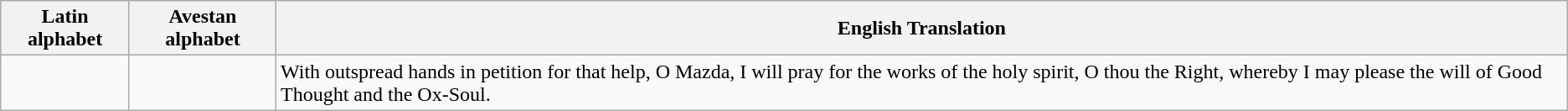<table class="wikitable">
<tr>
<th>Latin alphabet<br></th>
<th>Avestan alphabet<br></th>
<th>English Translation</th>
</tr>
<tr>
<td><br></td>
<td><br></td>
<td>With outspread hands in petition for that help, O Mazda, I will pray for the works of the holy spirit, O thou the Right, whereby I may please the will of Good Thought and the Ox-Soul.</td>
</tr>
</table>
